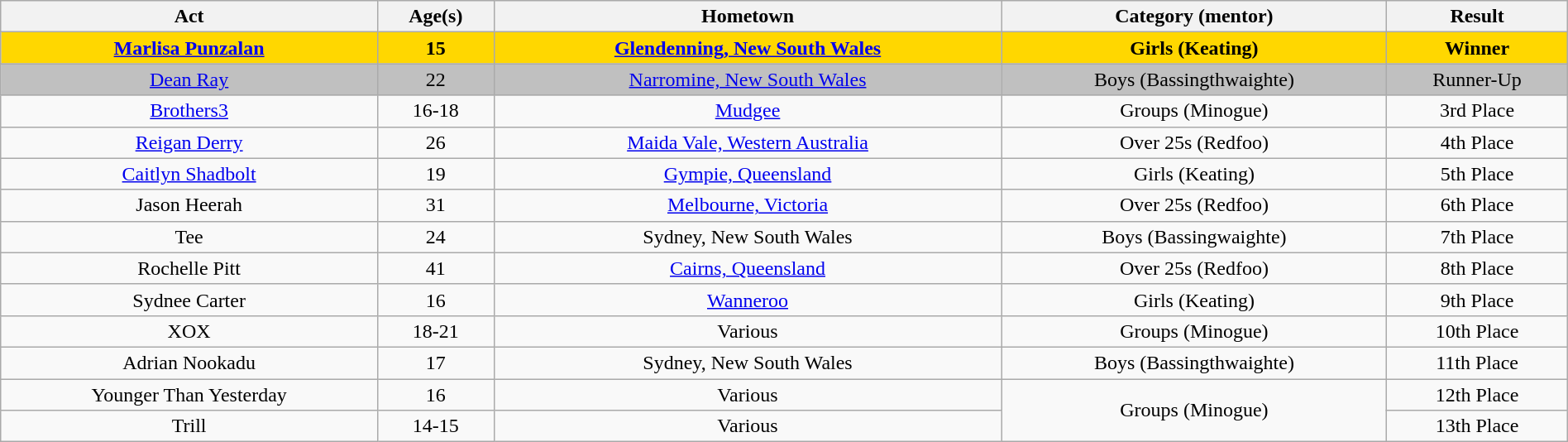<table class="wikitable sortable" style="width:100%; text-align:center;">
<tr>
<th>Act</th>
<th>Age(s)</th>
<th>Hometown</th>
<th>Category (mentor)</th>
<th>Result</th>
</tr>
<tr bgcolor=gold>
<td><strong><a href='#'>Marlisa Punzalan</a></strong></td>
<td><strong>15</strong></td>
<td><strong><a href='#'>Glendenning, New South Wales</a></strong></td>
<td><strong>Girls (Keating)</strong></td>
<td><strong>Winner</strong></td>
</tr>
<tr bgcolor=silver>
<td><a href='#'>Dean Ray</a></td>
<td>22</td>
<td><a href='#'>Narromine, New South Wales</a></td>
<td>Boys (Bassingthwaighte)</td>
<td>Runner-Up</td>
</tr>
<tr>
<td><a href='#'>Brothers3</a> </td>
<td>16-18</td>
<td><a href='#'>Mudgee</a></td>
<td>Groups (Minogue)</td>
<td>3rd Place</td>
</tr>
<tr>
<td><a href='#'>Reigan Derry</a></td>
<td>26</td>
<td><a href='#'>Maida Vale, Western Australia</a></td>
<td>Over 25s (Redfoo)</td>
<td>4th Place</td>
</tr>
<tr>
<td><a href='#'>Caitlyn Shadbolt</a></td>
<td>19</td>
<td><a href='#'>Gympie, Queensland</a></td>
<td>Girls (Keating)</td>
<td>5th Place</td>
</tr>
<tr>
<td>Jason Heerah</td>
<td>31</td>
<td><a href='#'>Melbourne, Victoria</a></td>
<td>Over 25s (Redfoo)</td>
<td>6th Place</td>
</tr>
<tr>
<td>Tee</td>
<td>24</td>
<td>Sydney, New South Wales</td>
<td>Boys (Bassingwaighte)</td>
<td>7th Place</td>
</tr>
<tr>
<td>Rochelle Pitt</td>
<td>41</td>
<td><a href='#'>Cairns, Queensland</a></td>
<td>Over 25s (Redfoo)</td>
<td>8th Place</td>
</tr>
<tr>
<td>Sydnee Carter</td>
<td>16</td>
<td><a href='#'>Wanneroo</a></td>
<td>Girls (Keating)</td>
<td>9th Place</td>
</tr>
<tr>
<td>XOX</td>
<td>18-21</td>
<td>Various</td>
<td>Groups (Minogue)</td>
<td>10th Place</td>
</tr>
<tr>
<td>Adrian Nookadu</td>
<td>17</td>
<td>Sydney, New South Wales</td>
<td>Boys (Bassingthwaighte)</td>
<td>11th Place</td>
</tr>
<tr>
<td>Younger Than Yesterday</td>
<td>16</td>
<td>Various</td>
<td rowspan=2>Groups (Minogue)</td>
<td>12th Place</td>
</tr>
<tr>
<td>Trill</td>
<td>14-15</td>
<td>Various</td>
<td>13th Place</td>
</tr>
</table>
